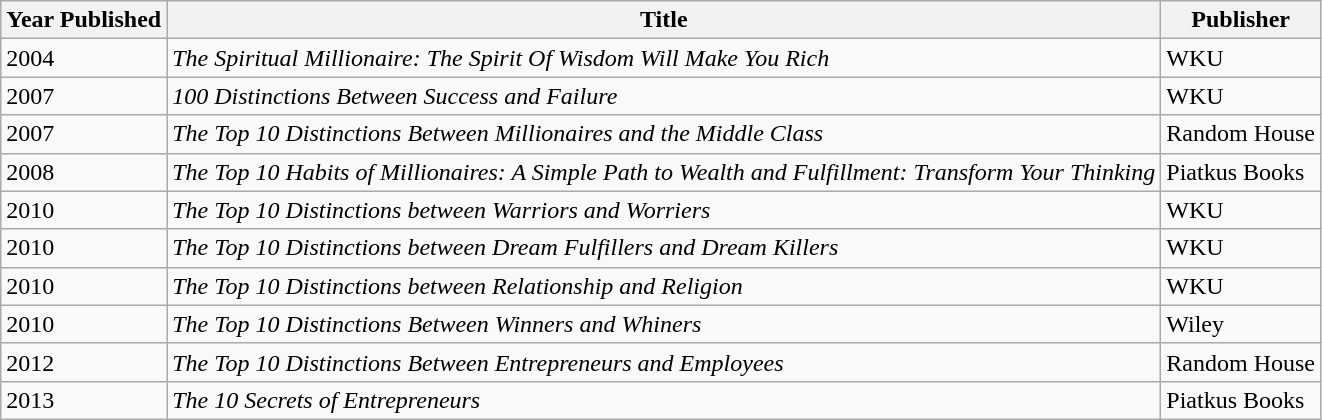<table class="wikitable">
<tr>
<th>Year Published</th>
<th>Title</th>
<th>Publisher</th>
</tr>
<tr>
<td>2004</td>
<td><em>The Spiritual Millionaire: The Spirit Of Wisdom Will Make You Rich</em></td>
<td>WKU</td>
</tr>
<tr>
<td>2007</td>
<td><em>100 Distinctions Between Success and Failure</em></td>
<td>WKU</td>
</tr>
<tr>
<td>2007</td>
<td><em>The Top 10 Distinctions Between Millionaires and the Middle Class</em></td>
<td>Random House</td>
</tr>
<tr>
<td>2008</td>
<td><em>The Top 10 Habits of Millionaires: A Simple Path to Wealth and Fulfillment: Transform Your Thinking</em></td>
<td>Piatkus Books</td>
</tr>
<tr>
<td>2010</td>
<td><em>The Top 10 Distinctions between Warriors and Worriers</em></td>
<td>WKU</td>
</tr>
<tr>
<td>2010</td>
<td><em>The Top 10 Distinctions between Dream Fulfillers and Dream Killers</em></td>
<td>WKU</td>
</tr>
<tr>
<td>2010</td>
<td><em>The Top 10 Distinctions between Relationship and Religion</em></td>
<td>WKU</td>
</tr>
<tr>
<td>2010</td>
<td><em>The Top 10 Distinctions Between Winners and Whiners</em></td>
<td>Wiley</td>
</tr>
<tr>
<td>2012</td>
<td><em>The Top 10 Distinctions Between Entrepreneurs and Employees </em></td>
<td>Random House</td>
</tr>
<tr>
<td>2013</td>
<td><em>The 10 Secrets of Entrepreneurs</em></td>
<td>Piatkus Books</td>
</tr>
</table>
